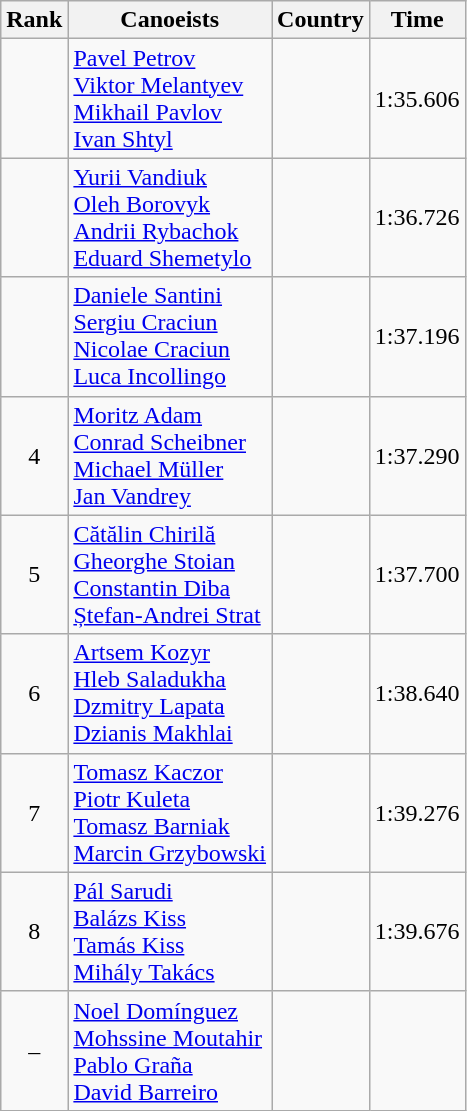<table class="wikitable" style="text-align:center">
<tr>
<th>Rank</th>
<th>Canoeists</th>
<th>Country</th>
<th>Time</th>
</tr>
<tr>
<td></td>
<td align="left"><a href='#'>Pavel Petrov</a><br><a href='#'>Viktor Melantyev</a><br><a href='#'>Mikhail Pavlov</a><br><a href='#'>Ivan Shtyl</a></td>
<td align="left"></td>
<td>1:35.606</td>
</tr>
<tr>
<td></td>
<td align="left"><a href='#'>Yurii Vandiuk</a><br><a href='#'>Oleh Borovyk</a><br><a href='#'>Andrii Rybachok</a><br><a href='#'>Eduard Shemetylo</a></td>
<td align="left"></td>
<td>1:36.726</td>
</tr>
<tr>
<td></td>
<td align="left"><a href='#'>Daniele Santini</a><br><a href='#'>Sergiu Craciun</a><br><a href='#'>Nicolae Craciun</a><br><a href='#'>Luca Incollingo</a></td>
<td align="left"></td>
<td>1:37.196</td>
</tr>
<tr>
<td>4</td>
<td align="left"><a href='#'>Moritz Adam</a><br><a href='#'>Conrad Scheibner</a><br><a href='#'>Michael Müller</a><br><a href='#'>Jan Vandrey</a></td>
<td align="left"></td>
<td>1:37.290</td>
</tr>
<tr>
<td>5</td>
<td align="left"><a href='#'>Cătălin Chirilă</a><br><a href='#'>Gheorghe Stoian</a><br><a href='#'>Constantin Diba</a><br><a href='#'>Ștefan-Andrei Strat</a></td>
<td align="left"></td>
<td>1:37.700</td>
</tr>
<tr>
<td>6</td>
<td align="left"><a href='#'>Artsem Kozyr</a><br><a href='#'>Hleb Saladukha</a><br><a href='#'>Dzmitry Lapata</a><br><a href='#'>Dzianis Makhlai</a></td>
<td align="left"></td>
<td>1:38.640</td>
</tr>
<tr>
<td>7</td>
<td align="left"><a href='#'>Tomasz Kaczor</a><br><a href='#'>Piotr Kuleta</a><br><a href='#'>Tomasz Barniak</a><br><a href='#'>Marcin Grzybowski</a></td>
<td align="left"></td>
<td>1:39.276</td>
</tr>
<tr>
<td>8</td>
<td align="left"><a href='#'>Pál Sarudi</a><br><a href='#'>Balázs Kiss</a><br><a href='#'>Tamás Kiss</a><br><a href='#'>Mihály Takács</a></td>
<td align="left"></td>
<td>1:39.676</td>
</tr>
<tr>
<td>–</td>
<td align="left"><a href='#'>Noel Domínguez</a><br><a href='#'>Mohssine Moutahir</a><br><a href='#'>Pablo Graña</a><br><a href='#'>David Barreiro</a></td>
<td align="left"></td>
<td></td>
</tr>
</table>
